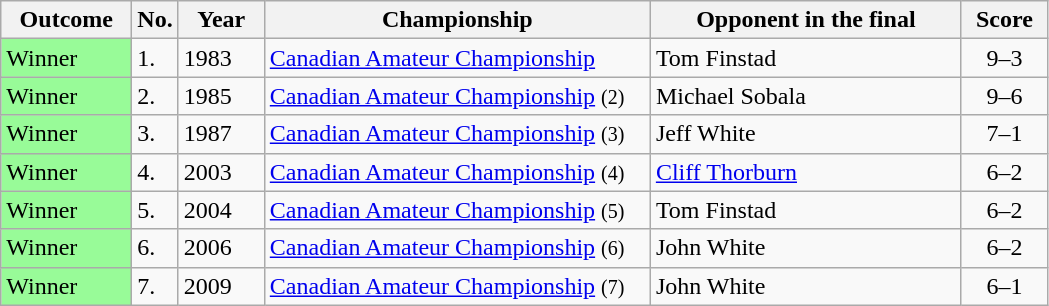<table class="wikitable">
<tr>
<th width="80">Outcome</th>
<th width="20">No.</th>
<th width="50">Year</th>
<th width="250">Championship</th>
<th width="200">Opponent in the final</th>
<th width="50">Score</th>
</tr>
<tr>
<td style="background:#98FB98">Winner</td>
<td>1.</td>
<td>1983</td>
<td><a href='#'>Canadian Amateur Championship</a></td>
<td> Tom Finstad</td>
<td align="center">9–3</td>
</tr>
<tr>
<td style="background:#98FB98">Winner</td>
<td>2.</td>
<td>1985</td>
<td><a href='#'>Canadian Amateur Championship</a> <small>(2)</small></td>
<td> Michael Sobala</td>
<td align="center">9–6</td>
</tr>
<tr>
<td style="background:#98FB98">Winner</td>
<td>3.</td>
<td>1987</td>
<td><a href='#'>Canadian Amateur Championship</a> <small>(3)</small></td>
<td> Jeff White</td>
<td align="center">7–1</td>
</tr>
<tr>
<td style="background:#98FB98">Winner</td>
<td>4.</td>
<td>2003</td>
<td><a href='#'>Canadian Amateur Championship</a> <small>(4)</small></td>
<td> <a href='#'>Cliff Thorburn</a></td>
<td align="center">6–2</td>
</tr>
<tr>
<td style="background:#98FB98">Winner</td>
<td>5.</td>
<td>2004</td>
<td><a href='#'>Canadian Amateur Championship</a> <small>(5)</small></td>
<td> Tom Finstad</td>
<td align="center">6–2</td>
</tr>
<tr>
<td style="background:#98FB98">Winner</td>
<td>6.</td>
<td>2006</td>
<td><a href='#'>Canadian Amateur Championship</a> <small>(6)</small></td>
<td> John White</td>
<td align="center">6–2</td>
</tr>
<tr>
<td style="background:#98FB98">Winner</td>
<td>7.</td>
<td>2009</td>
<td><a href='#'>Canadian Amateur Championship</a> <small>(7)</small></td>
<td> John White</td>
<td align="center">6–1</td>
</tr>
</table>
